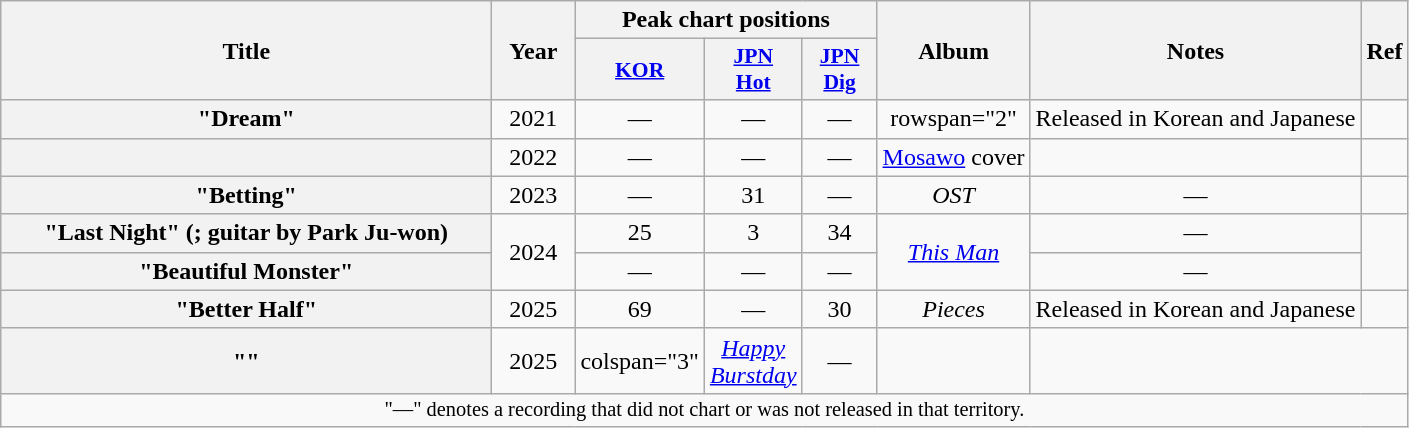<table class="wikitable plainrowheaders" style="text-align:center">
<tr>
<th rowspan="2" style="width:20em;" scope="col">Title</th>
<th rowspan="2" style="width:3em;" scope="col">Year</th>
<th colspan="3" scope="col">Peak chart positions</th>
<th rowspan="2" scope="col">Album</th>
<th rowspan="2" scope="col">Notes</th>
<th rowspan="2">Ref</th>
</tr>
<tr>
<th scope="col" style="font-size:90%; width:3em"><a href='#'>KOR</a><br></th>
<th scope="col" style="font-size:90%; width:3em"><a href='#'>JPN<br>Hot</a><br></th>
<th scope="col" style="font-size:90%; width:3em"><a href='#'>JPN <br>Dig</a><br></th>
</tr>
<tr>
<th scope="row">"Dream"</th>
<td>2021</td>
<td>—</td>
<td>—</td>
<td>—</td>
<td>rowspan="2" </td>
<td>Released in Korean and Japanese</td>
<td></td>
</tr>
<tr>
<th scope="row"></th>
<td>2022</td>
<td>—</td>
<td>—</td>
<td>—</td>
<td><a href='#'>Mosawo</a> cover</td>
<td></td>
</tr>
<tr>
<th scope="row">"Betting" <br></th>
<td>2023</td>
<td>—</td>
<td>31</td>
<td>—</td>
<td><em> OST</em></td>
<td>—</td>
<td></td>
</tr>
<tr>
<th scope="row">"Last Night" (; guitar by Park Ju-won) <br> </th>
<td rowspan="2">2024</td>
<td>25</td>
<td>3</td>
<td>34</td>
<td rowspan="2"><em><a href='#'>This Man</a></em></td>
<td>—</td>
<td rowspan="2"></td>
</tr>
<tr>
<th scope="row">"Beautiful Monster"</th>
<td>—</td>
<td>—</td>
<td>—</td>
<td>—</td>
</tr>
<tr>
<th scope="row">"Better Half" <br></th>
<td>2025</td>
<td>69</td>
<td>—</td>
<td>30</td>
<td><em>Pieces</em></td>
<td>Released in Korean and Japanese</td>
<td></td>
</tr>
<tr>
<th scope="row">""</th>
<td>2025</td>
<td>colspan="3" </td>
<td><em><a href='#'>Happy Burstday</a></em></td>
<td>—</td>
<td></td>
</tr>
<tr>
<td colspan="9" style="font-size:85%">"—" denotes a recording that did not chart or was not released in that territory.</td>
</tr>
</table>
